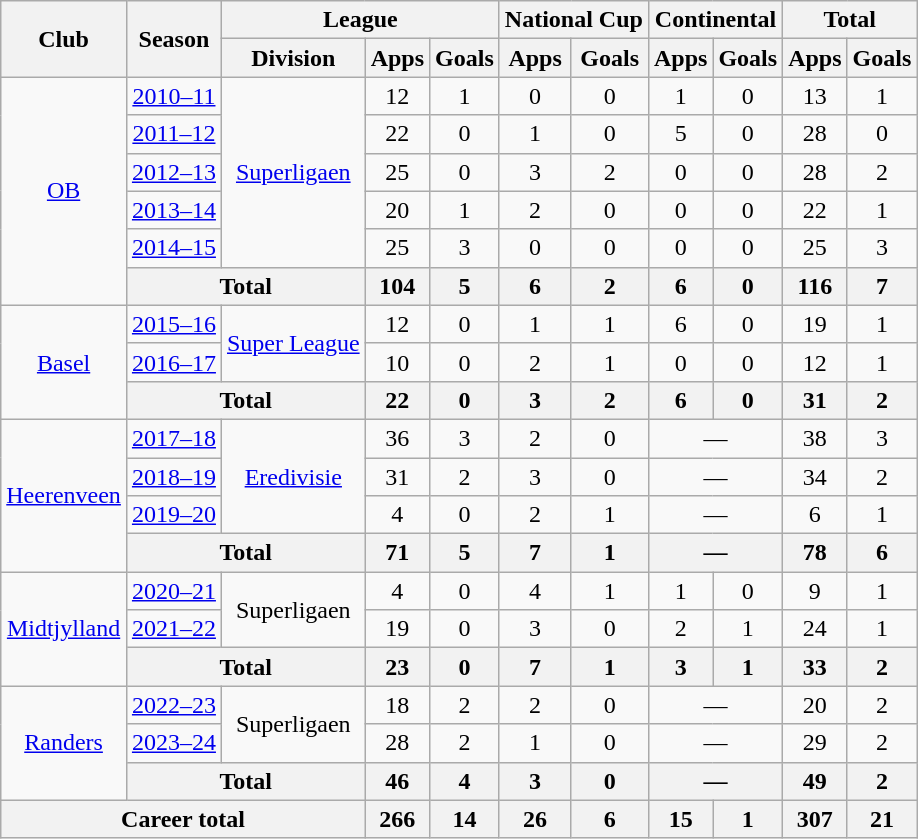<table class="wikitable" style="text-align:center">
<tr>
<th rowspan="2">Club</th>
<th rowspan="2">Season</th>
<th colspan="3">League</th>
<th colspan="2">National Cup</th>
<th colspan="2">Continental</th>
<th colspan="2">Total</th>
</tr>
<tr>
<th>Division</th>
<th>Apps</th>
<th>Goals</th>
<th>Apps</th>
<th>Goals</th>
<th>Apps</th>
<th>Goals</th>
<th>Apps</th>
<th>Goals</th>
</tr>
<tr>
<td rowspan="6"><a href='#'>OB</a></td>
<td><a href='#'>2010–11</a></td>
<td rowspan="5"><a href='#'>Superligaen</a></td>
<td>12</td>
<td>1</td>
<td>0</td>
<td>0</td>
<td>1</td>
<td>0</td>
<td>13</td>
<td>1</td>
</tr>
<tr>
<td><a href='#'>2011–12</a></td>
<td>22</td>
<td>0</td>
<td>1</td>
<td>0</td>
<td>5</td>
<td>0</td>
<td>28</td>
<td>0</td>
</tr>
<tr>
<td><a href='#'>2012–13</a></td>
<td>25</td>
<td>0</td>
<td>3</td>
<td>2</td>
<td>0</td>
<td>0</td>
<td>28</td>
<td>2</td>
</tr>
<tr>
<td><a href='#'>2013–14</a></td>
<td>20</td>
<td>1</td>
<td>2</td>
<td>0</td>
<td>0</td>
<td>0</td>
<td>22</td>
<td>1</td>
</tr>
<tr>
<td><a href='#'>2014–15</a></td>
<td>25</td>
<td>3</td>
<td>0</td>
<td>0</td>
<td>0</td>
<td>0</td>
<td>25</td>
<td>3</td>
</tr>
<tr>
<th colspan="2">Total</th>
<th>104</th>
<th>5</th>
<th>6</th>
<th>2</th>
<th>6</th>
<th>0</th>
<th>116</th>
<th>7</th>
</tr>
<tr>
<td rowspan="3"><a href='#'>Basel</a></td>
<td><a href='#'>2015–16</a></td>
<td rowspan="2"><a href='#'>Super League</a></td>
<td>12</td>
<td>0</td>
<td>1</td>
<td>1</td>
<td>6</td>
<td>0</td>
<td>19</td>
<td>1</td>
</tr>
<tr>
<td><a href='#'>2016–17</a></td>
<td>10</td>
<td>0</td>
<td>2</td>
<td>1</td>
<td>0</td>
<td>0</td>
<td>12</td>
<td>1</td>
</tr>
<tr>
<th colspan="2">Total</th>
<th>22</th>
<th>0</th>
<th>3</th>
<th>2</th>
<th>6</th>
<th>0</th>
<th>31</th>
<th>2</th>
</tr>
<tr>
<td rowspan="4"><a href='#'>Heerenveen</a></td>
<td><a href='#'>2017–18</a></td>
<td rowspan="3"><a href='#'>Eredivisie</a></td>
<td>36</td>
<td>3</td>
<td>2</td>
<td>0</td>
<td colspan="2">—</td>
<td>38</td>
<td>3</td>
</tr>
<tr>
<td><a href='#'>2018–19</a></td>
<td>31</td>
<td>2</td>
<td>3</td>
<td>0</td>
<td colspan="2">—</td>
<td>34</td>
<td>2</td>
</tr>
<tr>
<td><a href='#'>2019–20</a></td>
<td>4</td>
<td>0</td>
<td>2</td>
<td>1</td>
<td colspan="2">—</td>
<td>6</td>
<td>1</td>
</tr>
<tr>
<th colspan="2">Total</th>
<th>71</th>
<th>5</th>
<th>7</th>
<th>1</th>
<th colspan="2">—</th>
<th>78</th>
<th>6</th>
</tr>
<tr>
<td rowspan="3"><a href='#'>Midtjylland</a></td>
<td><a href='#'>2020–21</a></td>
<td rowspan="2">Superligaen</td>
<td>4</td>
<td>0</td>
<td>4</td>
<td>1</td>
<td>1</td>
<td>0</td>
<td>9</td>
<td>1</td>
</tr>
<tr>
<td><a href='#'>2021–22</a></td>
<td>19</td>
<td>0</td>
<td>3</td>
<td>0</td>
<td>2</td>
<td>1</td>
<td>24</td>
<td>1</td>
</tr>
<tr>
<th colspan="2">Total</th>
<th>23</th>
<th>0</th>
<th>7</th>
<th>1</th>
<th>3</th>
<th>1</th>
<th>33</th>
<th>2</th>
</tr>
<tr>
<td rowspan="3"><a href='#'>Randers</a></td>
<td><a href='#'>2022–23</a></td>
<td rowspan="2">Superligaen</td>
<td>18</td>
<td>2</td>
<td>2</td>
<td>0</td>
<td colspan="2">—</td>
<td>20</td>
<td>2</td>
</tr>
<tr>
<td><a href='#'>2023–24</a></td>
<td>28</td>
<td>2</td>
<td>1</td>
<td>0</td>
<td colspan="2">—</td>
<td>29</td>
<td>2</td>
</tr>
<tr>
<th colspan="2">Total</th>
<th>46</th>
<th>4</th>
<th>3</th>
<th>0</th>
<th colspan="2">—</th>
<th>49</th>
<th>2</th>
</tr>
<tr>
<th colspan="3">Career total</th>
<th>266</th>
<th>14</th>
<th>26</th>
<th>6</th>
<th>15</th>
<th>1</th>
<th>307</th>
<th>21</th>
</tr>
</table>
